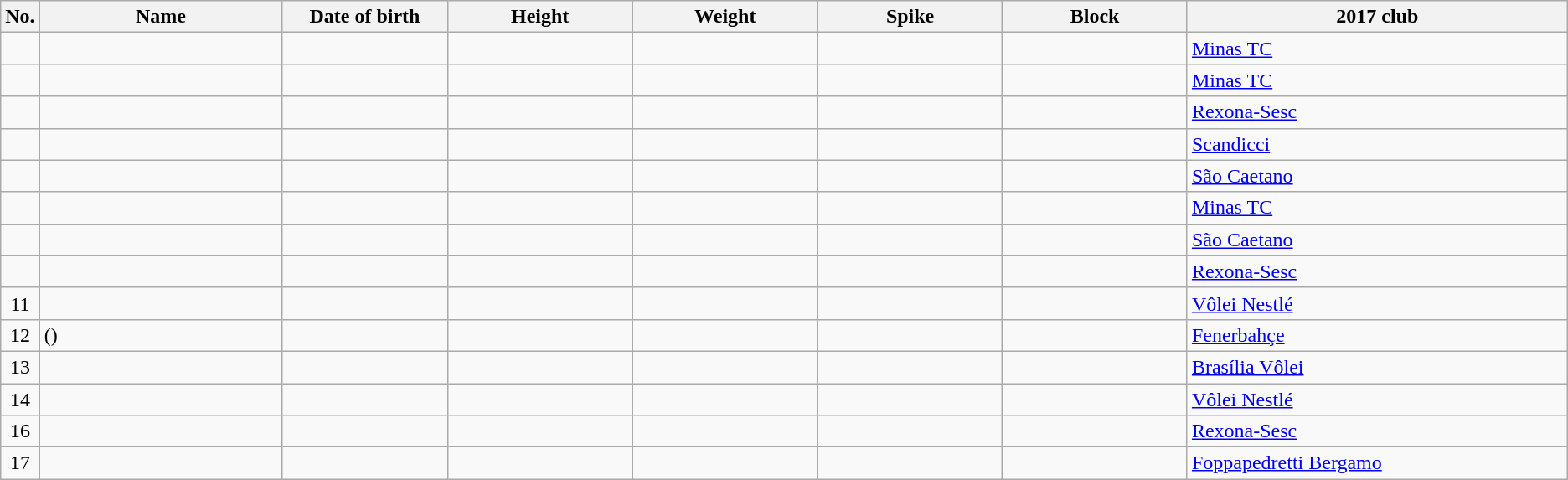<table class="wikitable sortable" style="font-size:100%; text-align:center;">
<tr>
<th>No.</th>
<th style="width:12em">Name</th>
<th style="width:8em">Date of birth</th>
<th style="width:9em">Height</th>
<th style="width:9em">Weight</th>
<th style="width:9em">Spike</th>
<th style="width:9em">Block</th>
<th style="width:19em">2017 club</th>
</tr>
<tr>
<td></td>
<td align=left></td>
<td align=right></td>
<td></td>
<td></td>
<td></td>
<td></td>
<td align=left> <a href='#'>Minas TC</a></td>
</tr>
<tr>
<td></td>
<td align=left></td>
<td align=right></td>
<td></td>
<td></td>
<td></td>
<td></td>
<td align=left> <a href='#'>Minas TC</a></td>
</tr>
<tr>
<td></td>
<td align=left></td>
<td align=right></td>
<td></td>
<td></td>
<td></td>
<td></td>
<td align=left> <a href='#'>Rexona-Sesc</a></td>
</tr>
<tr>
<td></td>
<td align=left></td>
<td align=right></td>
<td></td>
<td></td>
<td></td>
<td></td>
<td align=left> <a href='#'>Scandicci</a></td>
</tr>
<tr>
<td></td>
<td align=left></td>
<td align=right></td>
<td></td>
<td></td>
<td></td>
<td></td>
<td align=left> <a href='#'>São Caetano</a></td>
</tr>
<tr>
<td></td>
<td align=left></td>
<td align=right></td>
<td></td>
<td></td>
<td></td>
<td></td>
<td align=left> <a href='#'>Minas TC</a></td>
</tr>
<tr>
<td></td>
<td align=left></td>
<td align=right></td>
<td></td>
<td></td>
<td></td>
<td></td>
<td align=left> <a href='#'>São Caetano</a></td>
</tr>
<tr>
<td></td>
<td align=left></td>
<td align=right></td>
<td></td>
<td></td>
<td></td>
<td></td>
<td align=left> <a href='#'>Rexona-Sesc</a></td>
</tr>
<tr>
<td>11</td>
<td align=left></td>
<td align=right></td>
<td></td>
<td></td>
<td></td>
<td></td>
<td align=left> <a href='#'>Vôlei Nestlé</a></td>
</tr>
<tr>
<td>12</td>
<td align=left> ()</td>
<td align=right></td>
<td></td>
<td></td>
<td></td>
<td></td>
<td align=left> <a href='#'>Fenerbahçe</a></td>
</tr>
<tr>
<td>13</td>
<td align=left></td>
<td align=right></td>
<td></td>
<td></td>
<td></td>
<td></td>
<td align=left> <a href='#'>Brasília Vôlei</a></td>
</tr>
<tr>
<td>14</td>
<td align=left></td>
<td align=right></td>
<td></td>
<td></td>
<td></td>
<td></td>
<td align=left> <a href='#'>Vôlei Nestlé</a></td>
</tr>
<tr>
<td>16</td>
<td align=left></td>
<td align=right></td>
<td></td>
<td></td>
<td></td>
<td></td>
<td align=left> <a href='#'>Rexona-Sesc</a></td>
</tr>
<tr>
<td>17</td>
<td align=left></td>
<td align=right></td>
<td></td>
<td></td>
<td></td>
<td></td>
<td align=left> <a href='#'>Foppapedretti Bergamo</a></td>
</tr>
</table>
